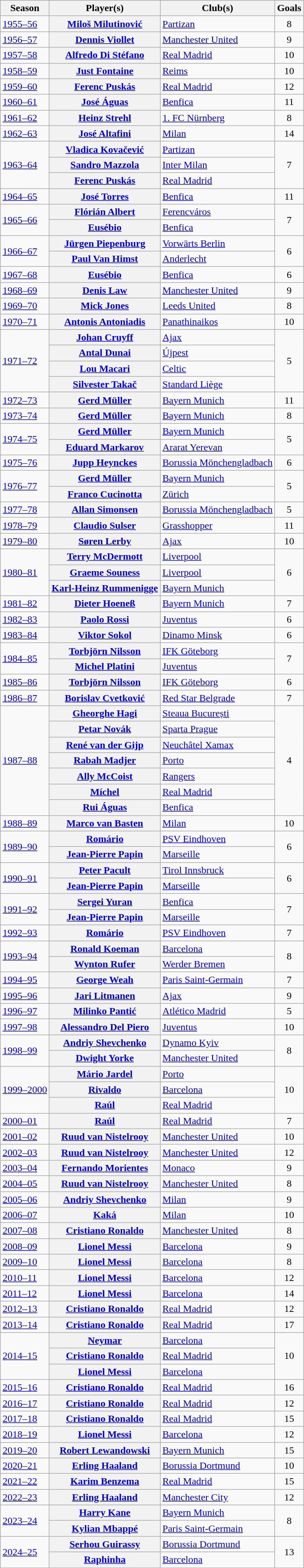<table class="wikitable sortable plainrowheaders">
<tr>
<th scope="col">Season</th>
<th scope="col">Player(s)</th>
<th scope="col">Club(s)</th>
<th scope="col">Goals</th>
</tr>
<tr>
<td><a href='#'>1955–56</a></td>
<th scope="row" data-sort-value="Milutinovic, Milos"> <a href='#'>Miloš Milutinović</a></th>
<td data-sort-value="Partizan"> <a href='#'>Partizan</a></td>
<td style="text-align:center;">8</td>
</tr>
<tr>
<td><a href='#'>1956–57</a></td>
<th scope="row" data-sort-value="Viollet, Dennis"> <a href='#'>Dennis Viollet</a></th>
<td data-sort-value="Manchester United"> <a href='#'>Manchester United</a></td>
<td style="text-align:center;">9</td>
</tr>
<tr>
<td><a href='#'>1957–58</a></td>
<th scope="row" data-sort-value="Di Stefano, Alfredo"> <a href='#'>Alfredo Di Stéfano</a></th>
<td data-sort-value="Real Madrid"> <a href='#'>Real Madrid</a></td>
<td style="text-align:center;">10</td>
</tr>
<tr>
<td><a href='#'>1958–59</a></td>
<th scope="row" data-sort-value="Fontaine, Just"> <a href='#'>Just Fontaine</a></th>
<td data-sort-value="Reims"> <a href='#'>Reims</a></td>
<td style="text-align:center;">10</td>
</tr>
<tr>
<td><a href='#'>1959–60</a></td>
<th scope="row" data-sort-value="Puskas, Ferenc"> <a href='#'>Ferenc Puskás</a></th>
<td data-sort-value="Real Madrid"> <a href='#'>Real Madrid</a></td>
<td style="text-align:center;">12</td>
</tr>
<tr>
<td><a href='#'>1960–61</a></td>
<th scope="row" data-sort-value="Aguas, Jose"> <a href='#'>José Águas</a></th>
<td data-sort-value="Benfica"> <a href='#'>Benfica</a></td>
<td style="text-align:center;">11</td>
</tr>
<tr>
<td><a href='#'>1961–62</a></td>
<th scope="row" data-sort-value="Strehl, Heinz"> <a href='#'>Heinz Strehl</a></th>
<td data-sort-value="Nurnberg"> <a href='#'>1. FC Nürnberg</a></td>
<td style="text-align:center;">8</td>
</tr>
<tr>
<td><a href='#'>1962–63</a></td>
<th scope="row" data-sort-value="Altafini, Jose">  <a href='#'>José Altafini</a></th>
<td data-sort-value="Milan"> <a href='#'>Milan</a></td>
<td style="text-align:center;">14</td>
</tr>
<tr>
<td rowspan="3"><a href='#'>1963–64</a></td>
<th scope="row" data-sort-value="Kovacevic, Vladica"> <a href='#'>Vladica Kovačević</a></th>
<td data-sort-value="Partizan"> <a href='#'>Partizan</a></td>
<td rowspan="3" style="text-align:center;">7</td>
</tr>
<tr>
<th scope="row" data-sort-value="Mazzola, Sandro"> <a href='#'>Sandro Mazzola</a></th>
<td data-sort-value="Inter Milan"> <a href='#'>Inter Milan</a></td>
</tr>
<tr>
<th scope="row" data-sort-value="Puskas, Ferenc"> <a href='#'>Ferenc Puskás</a></th>
<td data-sort-value="Real Madrid"> <a href='#'>Real Madrid</a></td>
</tr>
<tr>
<td><a href='#'>1964–65</a></td>
<th scope="row" data-sort-value="Torres, Jose"> <a href='#'>José Torres</a></th>
<td data-sort-value="Benfica"> <a href='#'>Benfica</a></td>
<td style="text-align:center;">11</td>
</tr>
<tr>
<td rowspan="2"><a href='#'>1965–66</a></td>
<th scope="row" data-sort-value="Albert, Florian"> <a href='#'>Flórián Albert</a></th>
<td data-sort-value="Ferencvaros"> <a href='#'>Ferencváros</a></td>
<td rowspan="2" style="text-align:center;">7</td>
</tr>
<tr>
<th scope="row" data-sort-value="Eusebio"> <a href='#'>Eusébio</a></th>
<td data-sort-value="Benfica"> <a href='#'>Benfica</a></td>
</tr>
<tr>
<td rowspan="2"><a href='#'>1966–67</a></td>
<th scope="row" data-sort-value="Piepenburg, Jurgen"> <a href='#'>Jürgen Piepenburg</a></th>
<td data-sort-value="Vorwarts Berlin"> <a href='#'>Vorwärts Berlin</a></td>
<td rowspan="2" style="text-align:center;">6</td>
</tr>
<tr>
<th scope="row" data-sort-value="Van Himst, Paul"> <a href='#'>Paul Van Himst</a></th>
<td data-sort-value="Anderlecht"> <a href='#'>Anderlecht</a></td>
</tr>
<tr>
<td><a href='#'>1967–68</a></td>
<th scope="row" data-sort-value="Eusebio"> <a href='#'>Eusébio</a></th>
<td data-sort-value="Benfica"> <a href='#'>Benfica</a></td>
<td style="text-align:center;">6</td>
</tr>
<tr>
<td><a href='#'>1968–69</a></td>
<th scope="row" data-sort-value="Law, Denis"> <a href='#'>Denis Law</a></th>
<td data-sort-value="Manchester United"> <a href='#'>Manchester United</a></td>
<td style="text-align:center;">9</td>
</tr>
<tr>
<td><a href='#'>1969–70</a></td>
<th scope="row" data-sort-value="Jones, Mick"> <a href='#'>Mick Jones</a></th>
<td data-sort-value="Leeds United"> <a href='#'>Leeds United</a></td>
<td style="text-align:center;">8</td>
</tr>
<tr>
<td><a href='#'>1970–71</a></td>
<th scope="row" data-sort-value="Antoniadis, Antonis"> <a href='#'>Antonis Antoniadis</a></th>
<td data-sort-value="Panathinaikos"> <a href='#'>Panathinaikos</a></td>
<td style="text-align:center;">10</td>
</tr>
<tr>
<td rowspan="4"><a href='#'>1971–72</a></td>
<th scope="row" data-sort-value="Cruyff, Johan"> <a href='#'>Johan Cruyff</a></th>
<td data-sort-value="Ajax"> <a href='#'>Ajax</a></td>
<td rowspan="4" style="text-align:center;">5</td>
</tr>
<tr>
<th scope="row" data-sort-value="Dunai, Antal"> <a href='#'>Antal Dunai</a></th>
<td data-sort-value="Ujpesti Dozsa"> <a href='#'>Újpest</a></td>
</tr>
<tr>
<th scope="row" data-sort-value="Macari, Lou"> <a href='#'>Lou Macari</a></th>
<td data-sort-value="Celtic"> <a href='#'>Celtic</a></td>
</tr>
<tr>
<th scope="row" data-sort-value="Takac, Silvester"> <a href='#'>Silvester Takač</a></th>
<td data-sort-value="Standard Liege"> <a href='#'>Standard Liège</a></td>
</tr>
<tr>
<td><a href='#'>1972–73</a></td>
<th scope="row" data-sort-value="Muller, Gerd"> <a href='#'>Gerd Müller</a></th>
<td data-sort-value="Bayern Munich"> <a href='#'>Bayern Munich</a></td>
<td style="text-align:center;">11</td>
</tr>
<tr>
<td><a href='#'>1973–74</a></td>
<th scope="row" data-sort-value="Muller, Gerd"> <a href='#'>Gerd Müller</a></th>
<td data-sort-value="Bayern Munich"> <a href='#'>Bayern Munich</a></td>
<td style="text-align:center;">8</td>
</tr>
<tr>
<td rowspan="2"><a href='#'>1974–75</a></td>
<th scope="row" data-sort-value="Muller, Gerd"> <a href='#'>Gerd Müller</a></th>
<td data-sort-value="Bayern Munich"> <a href='#'>Bayern Munich</a></td>
<td rowspan="2" style="text-align:center;">5</td>
</tr>
<tr>
<th scope="row" data-sort-value="Markarov, Eduard"> <a href='#'>Eduard Markarov</a></th>
<td data-sort-value="Ararat Yerevan"> <a href='#'>Ararat Yerevan</a></td>
</tr>
<tr>
<td><a href='#'>1975–76</a></td>
<th scope="row" data-sort-value="Heynckes, Jupp"> <a href='#'>Jupp Heynckes</a></th>
<td data-sort-value="Borussia Monchengladbach"> <a href='#'>Borussia Mönchengladbach</a></td>
<td style="text-align:center;">6</td>
</tr>
<tr>
<td rowspan="2"><a href='#'>1976–77</a></td>
<th scope="row" data-sort-value="Muller, Gerd"> <a href='#'>Gerd Müller</a></th>
<td data-sort-value="Bayern Munich"> <a href='#'>Bayern Munich</a></td>
<td rowspan="2" style="text-align:center;">5</td>
</tr>
<tr>
<th scope="row" data-sort-value="Cucinotta, Franco"> <a href='#'>Franco Cucinotta</a></th>
<td data-sort-value="Zurich"> <a href='#'>Zürich</a></td>
</tr>
<tr>
<td><a href='#'>1977–78</a></td>
<th scope="row" data-sort-value="Simonsen, Allan"> <a href='#'>Allan Simonsen</a></th>
<td data-sort-value="Borussia Monchengladbach"> <a href='#'>Borussia Mönchengladbach</a></td>
<td style="text-align:center;">5</td>
</tr>
<tr>
<td><a href='#'>1978–79</a></td>
<th scope="row" data-sort-value="Sulser, Claudio"> <a href='#'>Claudio Sulser</a></th>
<td data-sort-value="Grasshopper"> <a href='#'>Grasshopper</a></td>
<td style="text-align:center;">11</td>
</tr>
<tr>
<td><a href='#'>1979–80</a></td>
<th scope="row" data-sort-value="Lerby, Soren"> <a href='#'>Søren Lerby</a></th>
<td data-sort-value="Ajax"> <a href='#'>Ajax</a></td>
<td style="text-align:center;">10</td>
</tr>
<tr>
<td rowspan="3"><a href='#'>1980–81</a></td>
<th scope="row" data-sort-value="McDermott, Terry"> <a href='#'>Terry McDermott</a></th>
<td data-sort-value="Liverpool"> <a href='#'>Liverpool</a></td>
<td rowspan="3" style="text-align:center;">6</td>
</tr>
<tr>
<th scope="row" data-sort-value="Souness, Graeme"> <a href='#'>Graeme Souness</a></th>
<td data-sort-value="Liverpool"> <a href='#'>Liverpool</a></td>
</tr>
<tr>
<th scope="row" data-sort-value="Rummenigge, Karl-Heinz"> <a href='#'>Karl-Heinz Rummenigge</a></th>
<td data-sort-value="Bayern Munich"> <a href='#'>Bayern Munich</a></td>
</tr>
<tr>
<td><a href='#'>1981–82</a></td>
<th scope="row" data-sort-value="Hoeness, Dieter"> <a href='#'>Dieter Hoeneß</a></th>
<td data-sort-value="Bayern Munich"> <a href='#'>Bayern Munich</a></td>
<td style="text-align:center;">7</td>
</tr>
<tr>
<td><a href='#'>1982–83</a></td>
<th scope="row" data-sort-value="Rossi, Paolo"> <a href='#'>Paolo Rossi</a></th>
<td data-sort-value="Juventus"> <a href='#'>Juventus</a></td>
<td style="text-align:center;">6</td>
</tr>
<tr>
<td><a href='#'>1983–84</a></td>
<th scope="row" data-sort-value="Sokol, Viktor"> <a href='#'>Viktor Sokol</a></th>
<td data-sort-value="Dinamo Minsk"> <a href='#'>Dinamo Minsk</a></td>
<td style="text-align:center;">6</td>
</tr>
<tr>
<td rowspan="2"><a href='#'>1984–85</a></td>
<th scope="row" data-sort-value="Nilsson, Torbjorn"> <a href='#'>Torbjörn Nilsson</a></th>
<td data-sort-value="IFK Goteborg"> <a href='#'>IFK Göteborg</a></td>
<td rowspan="2" style="text-align:center;">7</td>
</tr>
<tr>
<th scope="row" data-sort-value="Platini, Michel"> <a href='#'>Michel Platini</a></th>
<td data-sort-value="Juventus"> <a href='#'>Juventus</a></td>
</tr>
<tr>
<td><a href='#'>1985–86</a></td>
<th scope="row" data-sort-value="Nilsson, Torbjorn"> <a href='#'>Torbjörn Nilsson</a></th>
<td data-sort-value="IFK Goteborg"> <a href='#'>IFK Göteborg</a></td>
<td style="text-align:center;">6</td>
</tr>
<tr>
<td><a href='#'>1986–87</a></td>
<th scope="row" data-sort-value="Cvetkovic, Borislav"> <a href='#'>Borislav Cvetković</a></th>
<td data-sort-value="Red Star Belgrade"> <a href='#'>Red Star Belgrade</a></td>
<td style="text-align:center;">7</td>
</tr>
<tr>
<td rowspan="7"><a href='#'>1987–88</a></td>
<th scope="row" data-sort-value="Hagi, Gheorghe"> <a href='#'>Gheorghe Hagi</a></th>
<td data-sort-value="Steaua Bucuresti"> <a href='#'>Steaua București</a></td>
<td rowspan="7" style="text-align:center;">4</td>
</tr>
<tr>
<th scope="row" data-sort-value="Novak, Petar"> <a href='#'>Petar Novák</a></th>
<td data-sort-value="Sparta Prague"> <a href='#'>Sparta Prague</a></td>
</tr>
<tr>
<th scope="row" data-sort-value="Gijp, Rene van der"> <a href='#'>René van der Gijp</a></th>
<td data-sort-value="Neuchatel Xamax"> <a href='#'>Neuchâtel Xamax</a></td>
</tr>
<tr>
<th scope="row" data-sort-value="Madjer, Rabah"> <a href='#'>Rabah Madjer</a></th>
<td data-sort-value="Porto"> <a href='#'>Porto</a></td>
</tr>
<tr>
<th scope="row" data-sort-value="McCoist, Ally"> <a href='#'>Ally McCoist</a></th>
<td data-sort-value="Rangers"> <a href='#'>Rangers</a></td>
</tr>
<tr>
<th scope="row" data-sort-value="Michel"> <a href='#'>Míchel</a></th>
<td data-sort-value="Real Madrid"> <a href='#'>Real Madrid</a></td>
</tr>
<tr>
<th scope="row" data-sort-value="Aguas, Rui"> <a href='#'>Rui Águas</a></th>
<td data-sort-value="Benfica"> <a href='#'>Benfica</a></td>
</tr>
<tr>
<td><a href='#'>1988–89</a></td>
<th scope="row" data-sort-value="Basten, Marco van"> <a href='#'>Marco van Basten</a></th>
<td data-sort-value="Milan"> <a href='#'>Milan</a></td>
<td style="text-align:center;">10</td>
</tr>
<tr>
<td rowspan="2"><a href='#'>1989–90</a></td>
<th scope="row" data-sort-value="Romario"> <a href='#'>Romário</a></th>
<td data-sort-value="PSV Eindhoven"> <a href='#'>PSV Eindhoven</a></td>
<td rowspan="2" style="text-align:center;">6</td>
</tr>
<tr>
<th scope="row" data-sort-value="Papin, Jean-Pierre"> <a href='#'>Jean-Pierre Papin</a></th>
<td data-sort-value="Marseille"> <a href='#'>Marseille</a></td>
</tr>
<tr>
<td rowspan="2"><a href='#'>1990–91</a></td>
<th scope="row" data-sort-value="Pacult, Peter"> <a href='#'>Peter Pacult</a></th>
<td data-sort-value="Tirol Innsbruck"> <a href='#'>Tirol Innsbruck</a></td>
<td rowspan="2" style="text-align:center;">6</td>
</tr>
<tr>
<th scope="row" data-sort-value="Papin, Jean-Pierre"> <a href='#'>Jean-Pierre Papin</a></th>
<td data-sort-value="Marseille"> <a href='#'>Marseille</a></td>
</tr>
<tr>
<td rowspan="2"><a href='#'>1991–92</a></td>
<th scope="row" data-sort-value="Yuran, Sergei"> <a href='#'>Sergei Yuran</a></th>
<td data-sort-value="Benfica"> <a href='#'>Benfica</a></td>
<td rowspan="2" style="text-align:center;">7</td>
</tr>
<tr>
<th scope="row" data-sort-value="Papin, Jean-Pierre"> <a href='#'>Jean-Pierre Papin</a></th>
<td data-sort-value="Marseille"> <a href='#'>Marseille</a></td>
</tr>
<tr>
<td><a href='#'>1992–93</a></td>
<th scope="row" data-sort-value="Romario"> <a href='#'>Romário</a></th>
<td data-sort-value="PSV Eindhoven"> <a href='#'>PSV Eindhoven</a></td>
<td style="text-align:center;">7</td>
</tr>
<tr>
<td rowspan="2"><a href='#'>1993–94</a></td>
<th scope="row" data-sort-value="Koeman, Ronald"> <a href='#'>Ronald Koeman</a></th>
<td data-sort-value="Barcelona"> <a href='#'>Barcelona</a></td>
<td rowspan="2" style="text-align:center;">8</td>
</tr>
<tr>
<th scope="row" data-sort-value="Rufer, Wynton"> <a href='#'>Wynton Rufer</a></th>
<td data-sort-value="Werder Bremen"> <a href='#'>Werder Bremen</a></td>
</tr>
<tr>
<td><a href='#'>1994–95</a></td>
<th scope="row" data-sort-value="Weah, George"> <a href='#'>George Weah</a></th>
<td data-sort-value="Paris Saint-Germain"> <a href='#'>Paris Saint-Germain</a></td>
<td style="text-align:center;">7</td>
</tr>
<tr>
<td><a href='#'>1995–96</a></td>
<th scope="row" data-sort-value="Litmanen, Jari"> <a href='#'>Jari Litmanen</a></th>
<td data-sort-value="Ajax"> <a href='#'>Ajax</a></td>
<td style="text-align:center;">9</td>
</tr>
<tr>
<td><a href='#'>1996–97</a></td>
<th scope="row" data-sort-value="Pantic, Milinko"> <a href='#'>Milinko Pantić</a></th>
<td data-sort-value="Atletico Madrid"> <a href='#'>Atlético Madrid</a></td>
<td style="text-align:center;">5</td>
</tr>
<tr>
<td><a href='#'>1997–98</a></td>
<th scope="row" data-sort-value=" Del Piero, Alessandro"> <a href='#'>Alessandro Del Piero</a></th>
<td data-sort-value="Juventus"> <a href='#'>Juventus</a></td>
<td style="text-align:center;">10</td>
</tr>
<tr>
<td rowspan="2"><a href='#'>1998–99</a></td>
<th scope="row" data-sort-value="Shevchenko, Andriy"> <a href='#'>Andriy Shevchenko</a></th>
<td data-sort-value="Dynamo Kyiv"> <a href='#'>Dynamo Kyiv</a></td>
<td rowspan="2" style="text-align:center;">8</td>
</tr>
<tr>
<th scope="row" data-sort-value="Yorke, Dwight"> <a href='#'>Dwight Yorke</a></th>
<td data-sort-value="Manchester United"> <a href='#'>Manchester United</a></td>
</tr>
<tr>
<td rowspan="3"><a href='#'>1999–2000</a></td>
<th scope="row" data-sort-value="Jardel, Mario"> <a href='#'>Mário Jardel</a></th>
<td data-sort-value="Porto"> <a href='#'>Porto</a></td>
<td rowspan="3" style="text-align:center;">10</td>
</tr>
<tr>
<th scope="row" data-sort-value="Rivaldo"> <a href='#'>Rivaldo</a></th>
<td data-sort-value="Barcelona"> <a href='#'>Barcelona</a></td>
</tr>
<tr>
<th scope="row" data-sort-value="Raul"> <a href='#'>Raúl</a></th>
<td data-sort-value="Real Madrid"> <a href='#'>Real Madrid</a></td>
</tr>
<tr>
<td><a href='#'>2000–01</a></td>
<th scope="row" data-sort-value="Raul"> <a href='#'>Raúl</a></th>
<td data-sort-value="Real Madrid"> <a href='#'>Real Madrid</a></td>
<td style="text-align:center;">7</td>
</tr>
<tr>
<td><a href='#'>2001–02</a></td>
<th scope="row" data-sort-value="Nistelrooy, Ruud van"> <a href='#'>Ruud van Nistelrooy</a></th>
<td data-sort-value="Manchester United"> <a href='#'>Manchester United</a></td>
<td style="text-align:center;">10</td>
</tr>
<tr>
<td><a href='#'>2002–03</a></td>
<th scope="row" data-sort-value="Nistelrooy, Ruud van"> <a href='#'>Ruud van Nistelrooy</a></th>
<td data-sort-value="Manchester United"> <a href='#'>Manchester United</a></td>
<td style="text-align:center;">12</td>
</tr>
<tr>
<td><a href='#'>2003–04</a></td>
<th scope="row" data-sort-value="Morientes, Fernando"> <a href='#'>Fernando Morientes</a></th>
<td data-sort-value="Monaco"> <a href='#'>Monaco</a></td>
<td style="text-align:center;">9</td>
</tr>
<tr>
<td><a href='#'>2004–05</a></td>
<th scope="row" data-sort-value="Nistelrooy, Ruud van"> <a href='#'>Ruud van Nistelrooy</a></th>
<td data-sort-value="Manchester United"> <a href='#'>Manchester United</a></td>
<td style="text-align:center;">8</td>
</tr>
<tr>
<td><a href='#'>2005–06</a></td>
<th scope="row" data-sort-value="Shevchenko, Andriy"> <a href='#'>Andriy Shevchenko</a></th>
<td data-sort-value="Milan"> <a href='#'>Milan</a></td>
<td style="text-align:center;">9</td>
</tr>
<tr>
<td><a href='#'>2006–07</a></td>
<th scope="row" data-sort-value="Kaka"> <a href='#'>Kaká</a></th>
<td data-sort-value="Milan"> <a href='#'>Milan</a></td>
<td style="text-align:center;">10</td>
</tr>
<tr>
<td><a href='#'>2007–08</a></td>
<th scope="row" data-sort-value="Ronaldo, Cristiano"> <a href='#'>Cristiano Ronaldo</a></th>
<td data-sort-value="Manchester United"> <a href='#'>Manchester United</a></td>
<td style="text-align:center;">8</td>
</tr>
<tr>
<td><a href='#'>2008–09</a></td>
<th scope="row" data-sort-value="Messi, Lionel"> <a href='#'>Lionel Messi</a></th>
<td data-sort-value="Barcelona"> <a href='#'>Barcelona</a></td>
<td style="text-align:center;">9</td>
</tr>
<tr>
<td><a href='#'>2009–10</a></td>
<th scope="row" data-sort-value="Messi, Lionel"> <a href='#'>Lionel Messi</a></th>
<td data-sort-value="Barcelona"> <a href='#'>Barcelona</a></td>
<td style="text-align:center;">8</td>
</tr>
<tr>
<td><a href='#'>2010–11</a></td>
<th scope="row" data-sort-value="Messi, Lionel"> <a href='#'>Lionel Messi</a></th>
<td data-sort-value="Barcelona"> <a href='#'>Barcelona</a></td>
<td style="text-align:center;">12</td>
</tr>
<tr>
<td><a href='#'>2011–12</a></td>
<th scope="row" data-sort-value="Messi, Lionel"> <a href='#'>Lionel Messi</a></th>
<td data-sort-value="Barcelona"> <a href='#'>Barcelona</a></td>
<td style="text-align:center;">14</td>
</tr>
<tr>
<td><a href='#'>2012–13</a></td>
<th scope="row" data-sort-value="Ronaldo, Cristiano"> <a href='#'>Cristiano Ronaldo</a></th>
<td data-sort-value="Real Madrid"> <a href='#'>Real Madrid</a></td>
<td style="text-align:center;">12</td>
</tr>
<tr>
<td><a href='#'>2013–14</a></td>
<th scope="row" data-sort-value="Ronaldo, Cristiano"> <a href='#'>Cristiano Ronaldo</a></th>
<td data-sort-value="Real Madrid"> <a href='#'>Real Madrid</a></td>
<td style="text-align:center;">17</td>
</tr>
<tr>
<td rowspan="3"><a href='#'>2014–15</a></td>
<th scope="row" data-sort-value="Neymar"> <a href='#'>Neymar</a></th>
<td data-sort-value="Barcelona"> <a href='#'>Barcelona</a></td>
<td rowspan="3" style="text-align:center;">10</td>
</tr>
<tr>
<th scope="row" data-sort-value="Ronaldo, Cristiano"> <a href='#'>Cristiano Ronaldo</a></th>
<td data-sort-value="Real Madrid"> <a href='#'>Real Madrid</a></td>
</tr>
<tr>
<th scope="row" data-sort-value="Messi, Lionel"> <a href='#'>Lionel Messi</a></th>
<td data-sort-value="Barcelona"> <a href='#'>Barcelona</a></td>
</tr>
<tr>
<td><a href='#'>2015–16</a></td>
<th scope="row" data-sort-value="Ronaldo, Cristiano"> <a href='#'>Cristiano Ronaldo</a></th>
<td data-sort-value="Real Madrid"> <a href='#'>Real Madrid</a></td>
<td style="text-align:center;">16</td>
</tr>
<tr>
<td><a href='#'>2016–17</a></td>
<th scope="row" data-sort-value="Ronaldo, Cristiano"> <a href='#'>Cristiano Ronaldo</a></th>
<td data-sort-value="Real Madrid"> <a href='#'>Real Madrid</a></td>
<td style="text-align:center;">12</td>
</tr>
<tr>
<td><a href='#'>2017–18</a></td>
<th scope="row" data-sort-value="Ronaldo, Cristiano"> <a href='#'>Cristiano Ronaldo</a></th>
<td data-sort-value="Real Madrid"> <a href='#'>Real Madrid</a></td>
<td style="text-align:center;">15</td>
</tr>
<tr>
<td><a href='#'>2018–19</a></td>
<th scope="row" data-sort-value="Messi, Lionel"> <a href='#'>Lionel Messi</a></th>
<td data-sort-value="Barcelona"> <a href='#'>Barcelona</a></td>
<td style="text-align:center;">12</td>
</tr>
<tr>
<td><a href='#'>2019–20</a></td>
<th scope="row" data-sort-value="Lewandowski, Robert"> <a href='#'>Robert Lewandowski</a></th>
<td data-sort-value="Bayern Munich"> <a href='#'>Bayern Munich</a></td>
<td style="text-align:center;">15</td>
</tr>
<tr>
<td><a href='#'>2020–21</a></td>
<th scope="row" data-sort-value="Haaland, Erling"> <a href='#'>Erling Haaland</a></th>
<td data-sort-value="Borussia Dortmund"> <a href='#'>Borussia Dortmund</a></td>
<td style="text-align:center;">10</td>
</tr>
<tr>
<td><a href='#'>2021–22</a></td>
<th scope="row" data-sort-value="Benzema, Karim"> <a href='#'>Karim Benzema</a></th>
<td data-sort-value="Real Madrid"> <a href='#'>Real Madrid</a></td>
<td style="text-align:center;">15</td>
</tr>
<tr>
<td><a href='#'>2022–23</a></td>
<th scope="row" data-sort-value="Haaland, Erling"> <a href='#'>Erling Haaland</a></th>
<td data-sort-value="Manchester City"> <a href='#'>Manchester City</a></td>
<td style="text-align:center;">12</td>
</tr>
<tr>
<td rowspan="2"><a href='#'>2023–24</a></td>
<th scope="row" data-sort-value="Kane, Harry"> <a href='#'>Harry Kane</a></th>
<td data-sort-value="Barcelona"> <a href='#'>Bayern Munich</a></td>
<td rowspan="2" style="text-align:center;">8</td>
</tr>
<tr>
<th scope="row" data-sort-value="Mbappe, Kylian"> <a href='#'>Kylian Mbappé</a></th>
<td data-sort-value="Real Madrid"> <a href='#'>Paris Saint-Germain</a></td>
</tr>
<tr>
<td rowspan="2"><a href='#'>2024–25</a></td>
<th scope="row" data-sort-value="Guirassy, Serhou"> <a href='#'>Serhou Guirassy</a></th>
<td data-sort-value="Borussia Dortmund"> <a href='#'>Borussia Dortmund</a></td>
<td rowspan="2" style="text-align:center;">13</td>
</tr>
<tr>
<th scope="row" data-sort-value="Raphinha"> <a href='#'>Raphinha</a></th>
<td data-sort-value="Barcelona"> <a href='#'>Barcelona</a></td>
</tr>
</table>
